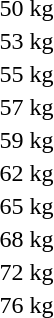<table>
<tr>
<td rowspan=2>50 kg<br></td>
<td rowspan=2></td>
<td rowspan=2></td>
<td></td>
</tr>
<tr>
<td></td>
</tr>
<tr>
<td rowspan=2>53 kg<br></td>
<td rowspan=2></td>
<td rowspan=2></td>
<td></td>
</tr>
<tr>
<td></td>
</tr>
<tr>
<td rowspan=2>55 kg<br></td>
<td rowspan=2></td>
<td rowspan=2></td>
<td></td>
</tr>
<tr>
<td></td>
</tr>
<tr>
<td rowspan=2>57 kg<br></td>
<td rowspan=2></td>
<td rowspan=2></td>
<td></td>
</tr>
<tr>
<td></td>
</tr>
<tr>
<td rowspan=2>59 kg<br></td>
<td rowspan=2></td>
<td rowspan=2></td>
<td></td>
</tr>
<tr>
<td></td>
</tr>
<tr>
<td rowspan=2>62 kg<br></td>
<td rowspan=2></td>
<td rowspan=2></td>
<td></td>
</tr>
<tr>
<td></td>
</tr>
<tr>
<td rowspan=2>65 kg<br></td>
<td rowspan=2></td>
<td rowspan=2></td>
<td></td>
</tr>
<tr>
<td></td>
</tr>
<tr>
<td rowspan=2>68 kg<br></td>
<td rowspan=2></td>
<td rowspan=2></td>
<td></td>
</tr>
<tr>
<td></td>
</tr>
<tr>
<td>72 kg<br></td>
<td></td>
<td></td>
<td></td>
</tr>
<tr>
<td rowspan=2>76 kg<br></td>
<td rowspan=2></td>
<td rowspan=2></td>
<td></td>
</tr>
<tr>
<td></td>
</tr>
</table>
